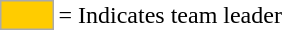<table>
<tr>
<td style="background:#fc0; border:1px solid #aaa; width:2em;"></td>
<td>= Indicates team leader</td>
</tr>
</table>
